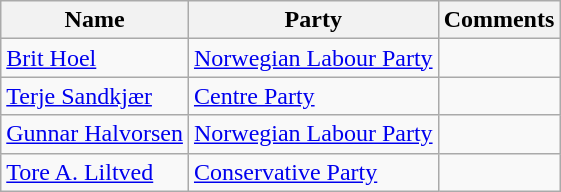<table class="wikitable">
<tr>
<th>Name</th>
<th>Party</th>
<th>Comments</th>
</tr>
<tr>
<td><a href='#'>Brit Hoel</a></td>
<td><a href='#'>Norwegian Labour Party</a></td>
<td></td>
</tr>
<tr>
<td><a href='#'>Terje Sandkjær</a></td>
<td><a href='#'>Centre Party</a></td>
<td></td>
</tr>
<tr>
<td><a href='#'>Gunnar Halvorsen</a></td>
<td><a href='#'>Norwegian Labour Party</a></td>
<td></td>
</tr>
<tr>
<td><a href='#'>Tore A. Liltved</a></td>
<td><a href='#'>Conservative Party</a></td>
<td></td>
</tr>
</table>
